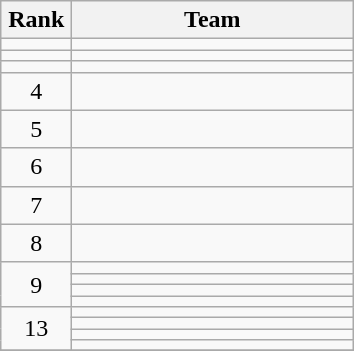<table class="wikitable" style="text-align: center;">
<tr>
<th width=40>Rank</th>
<th width=180>Team</th>
</tr>
<tr align=center>
<td></td>
<td style="text-align:left;"></td>
</tr>
<tr align=center>
<td></td>
<td style="text-align:left;"></td>
</tr>
<tr align=center>
<td></td>
<td style="text-align:left;"></td>
</tr>
<tr align=center>
<td>4</td>
<td style="text-align:left;"></td>
</tr>
<tr align=center>
<td>5</td>
<td style="text-align:left;"></td>
</tr>
<tr align=center>
<td>6</td>
<td style="text-align:left;"></td>
</tr>
<tr align=center>
<td>7</td>
<td style="text-align:left;"></td>
</tr>
<tr align=center>
<td>8</td>
<td style="text-align:left;"></td>
</tr>
<tr align=center>
<td rowspan=4>9</td>
<td style="text-align:left;"></td>
</tr>
<tr align=center>
<td style="text-align:left;"></td>
</tr>
<tr align=center>
<td style="text-align:left;"></td>
</tr>
<tr align=center>
<td style="text-align:left;"></td>
</tr>
<tr align=center>
<td rowspan=4>13</td>
<td style="text-align:left;"></td>
</tr>
<tr align=center>
<td style="text-align:left;"></td>
</tr>
<tr align=center>
<td style="text-align:left;"></td>
</tr>
<tr align=center>
<td style="text-align:left;"></td>
</tr>
<tr>
</tr>
</table>
